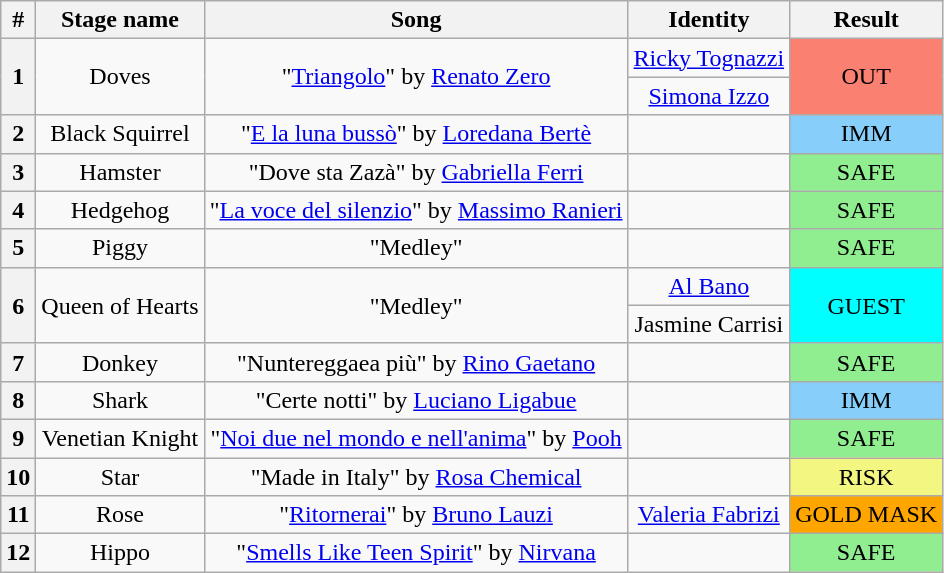<table class="wikitable plainrowheaders" style="text-align: center;">
<tr>
<th>#</th>
<th>Stage name</th>
<th>Song</th>
<th>Identity</th>
<th>Result</th>
</tr>
<tr>
<th rowspan="2">1</th>
<td rowspan="2">Doves</td>
<td rowspan="2">"<a href='#'>Triangolo</a>" by <a href='#'>Renato Zero</a></td>
<td><a href='#'>Ricky Tognazzi</a></td>
<td rowspan="2" bgcolor=salmon>OUT</td>
</tr>
<tr>
<td><a href='#'>Simona Izzo</a></td>
</tr>
<tr>
<th>2</th>
<td>Black Squirrel</td>
<td>"<a href='#'>E la luna bussò</a>" by <a href='#'>Loredana Bertè</a></td>
<td></td>
<td bgcolor=lightskyblue>IMM</td>
</tr>
<tr>
<th>3</th>
<td>Hamster</td>
<td>"Dove sta Zazà" by <a href='#'>Gabriella Ferri</a></td>
<td></td>
<td bgcolor=lightgreen>SAFE</td>
</tr>
<tr>
<th>4</th>
<td>Hedgehog</td>
<td>"<a href='#'>La voce del silenzio</a>" by <a href='#'>Massimo Ranieri</a></td>
<td></td>
<td bgcolor=lightgreen>SAFE</td>
</tr>
<tr>
<th>5</th>
<td>Piggy</td>
<td>"Medley"</td>
<td></td>
<td bgcolor=lightgreen>SAFE</td>
</tr>
<tr>
<th rowspan="2">6</th>
<td rowspan="2">Queen of Hearts</td>
<td rowspan="2">"Medley"</td>
<td><a href='#'>Al Bano</a></td>
<td rowspan="2" bgcolor=#00ffff>GUEST</td>
</tr>
<tr>
<td>Jasmine Carrisi</td>
</tr>
<tr>
<th>7</th>
<td>Donkey</td>
<td>"Nuntereggaea più" by <a href='#'>Rino Gaetano</a></td>
<td></td>
<td bgcolor=lightgreen>SAFE</td>
</tr>
<tr>
<th>8</th>
<td>Shark</td>
<td>"Certe notti" by <a href='#'>Luciano Ligabue</a></td>
<td></td>
<td bgcolor=lightskyblue>IMM</td>
</tr>
<tr>
<th>9</th>
<td>Venetian Knight</td>
<td>"<a href='#'>Noi due nel mondo e nell'anima</a>" by <a href='#'>Pooh</a></td>
<td></td>
<td bgcolor=lightgreen>SAFE</td>
</tr>
<tr>
<th>10</th>
<td>Star</td>
<td>"Made in Italy" by <a href='#'>Rosa Chemical</a></td>
<td></td>
<td bgcolor="#F3F781">RISK</td>
</tr>
<tr>
<th>11</th>
<td>Rose</td>
<td>"<a href='#'>Ritornerai</a>" by <a href='#'>Bruno Lauzi</a></td>
<td><a href='#'>Valeria Fabrizi</a></td>
<td bgcolor="orange">GOLD MASK</td>
</tr>
<tr>
<th>12</th>
<td>Hippo</td>
<td>"<a href='#'>Smells Like Teen Spirit</a>" by <a href='#'>Nirvana</a></td>
<td></td>
<td bgcolor=lightgreen>SAFE</td>
</tr>
</table>
